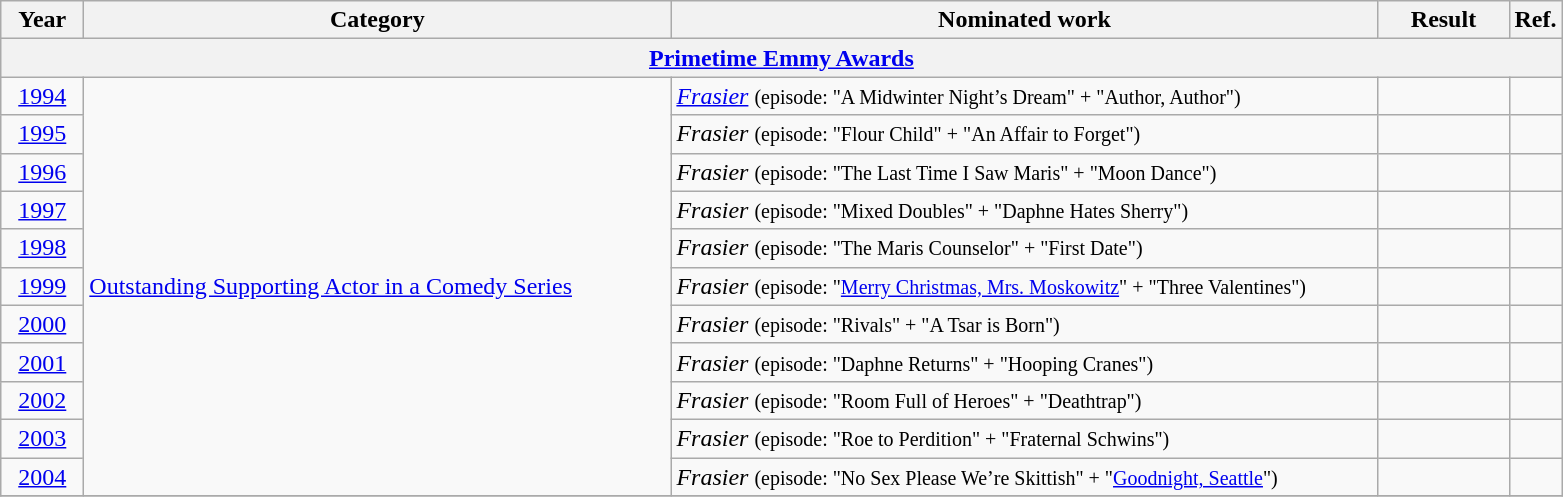<table class="wikitable unsortable">
<tr>
<th scope="col" style="width:3em;">Year</th>
<th scope="col" style="width:24em;">Category</th>
<th scope="col" style="width:29em;">Nominated work</th>
<th scope="col" style="width:5em;">Result</th>
<th>Ref.</th>
</tr>
<tr>
<th colspan=5><a href='#'>Primetime Emmy Awards</a></th>
</tr>
<tr>
<td style="text-align:center;"><a href='#'>1994</a></td>
<td rowspan=11><a href='#'>Outstanding Supporting Actor in a Comedy Series</a></td>
<td><em><a href='#'>Frasier</a></em> <small> (episode: "A Midwinter Night’s Dream" + "Author, Author") </small></td>
<td></td>
<td></td>
</tr>
<tr>
<td style="text-align:center;"><a href='#'>1995</a></td>
<td><em>Frasier</em> <small> (episode: "Flour Child" + "An Affair to Forget") </small></td>
<td></td>
<td></td>
</tr>
<tr>
<td style="text-align:center;"><a href='#'>1996</a></td>
<td><em>Frasier</em> <small> (episode: "The Last Time I Saw Maris" + "Moon Dance") </small></td>
<td></td>
<td></td>
</tr>
<tr>
<td style="text-align:center;"><a href='#'>1997</a></td>
<td><em>Frasier</em> <small> (episode: "Mixed Doubles" + "Daphne Hates Sherry") </small></td>
<td></td>
<td></td>
</tr>
<tr>
<td style="text-align:center;"><a href='#'>1998</a></td>
<td><em>Frasier</em> <small> (episode: "The Maris Counselor" + "First Date") </small></td>
<td></td>
<td></td>
</tr>
<tr>
<td style="text-align:center;"><a href='#'>1999</a></td>
<td><em>Frasier</em> <small> (episode: "<a href='#'>Merry Christmas, Mrs. Moskowitz</a>" + "Three Valentines") </small></td>
<td></td>
<td></td>
</tr>
<tr>
<td style="text-align:center;"><a href='#'>2000</a></td>
<td><em>Frasier</em> <small> (episode: "Rivals" + "A Tsar is Born") </small></td>
<td></td>
<td></td>
</tr>
<tr>
<td style="text-align:center;"><a href='#'>2001</a></td>
<td><em>Frasier</em> <small> (episode: "Daphne Returns" + "Hooping Cranes") </small></td>
<td></td>
<td></td>
</tr>
<tr>
<td style="text-align:center;"><a href='#'>2002</a></td>
<td><em>Frasier</em> <small> (episode: "Room Full of Heroes" + "Deathtrap") </small></td>
<td></td>
<td></td>
</tr>
<tr>
<td style="text-align:center;"><a href='#'>2003</a></td>
<td><em>Frasier</em> <small> (episode: "Roe to Perdition" + "Fraternal Schwins") </small></td>
<td></td>
<td></td>
</tr>
<tr>
<td style="text-align:center;"><a href='#'>2004</a></td>
<td><em>Frasier</em> <small> (episode: "No Sex Please We’re Skittish" + "<a href='#'>Goodnight, Seattle</a>")</small></td>
<td></td>
<td></td>
</tr>
<tr>
</tr>
</table>
